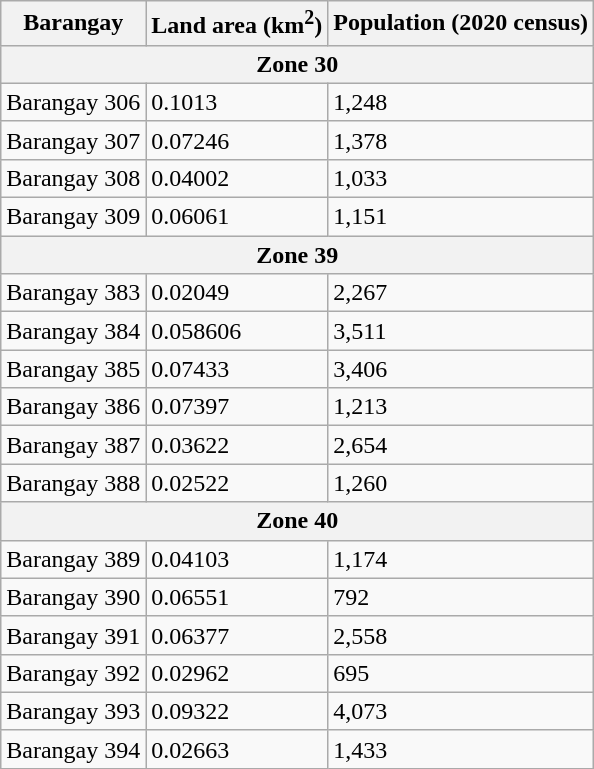<table class="wikitable">
<tr>
<th>Barangay</th>
<th>Land area (km<sup>2</sup>)</th>
<th>Population (2020 census)</th>
</tr>
<tr>
<th colspan=3>Zone 30</th>
</tr>
<tr>
<td>Barangay 306</td>
<td>0.1013</td>
<td>1,248</td>
</tr>
<tr>
<td>Barangay 307</td>
<td>0.07246</td>
<td>1,378</td>
</tr>
<tr>
<td>Barangay 308</td>
<td>0.04002</td>
<td>1,033</td>
</tr>
<tr>
<td>Barangay 309</td>
<td>0.06061</td>
<td>1,151</td>
</tr>
<tr>
<th colspan=3>Zone 39</th>
</tr>
<tr>
<td>Barangay 383</td>
<td>0.02049</td>
<td>2,267</td>
</tr>
<tr>
<td>Barangay 384</td>
<td>0.058606</td>
<td>3,511</td>
</tr>
<tr>
<td>Barangay 385</td>
<td>0.07433</td>
<td>3,406</td>
</tr>
<tr>
<td>Barangay 386</td>
<td>0.07397</td>
<td>1,213</td>
</tr>
<tr>
<td>Barangay 387</td>
<td>0.03622</td>
<td>2,654</td>
</tr>
<tr>
<td>Barangay 388</td>
<td>0.02522</td>
<td>1,260</td>
</tr>
<tr>
<th colspan=3>Zone 40</th>
</tr>
<tr>
<td>Barangay 389</td>
<td>0.04103</td>
<td>1,174</td>
</tr>
<tr>
<td>Barangay 390</td>
<td>0.06551</td>
<td>792</td>
</tr>
<tr>
<td>Barangay 391</td>
<td>0.06377</td>
<td>2,558</td>
</tr>
<tr>
<td>Barangay 392</td>
<td>0.02962</td>
<td>695</td>
</tr>
<tr>
<td>Barangay 393</td>
<td>0.09322</td>
<td>4,073</td>
</tr>
<tr>
<td>Barangay 394</td>
<td>0.02663</td>
<td>1,433</td>
</tr>
</table>
